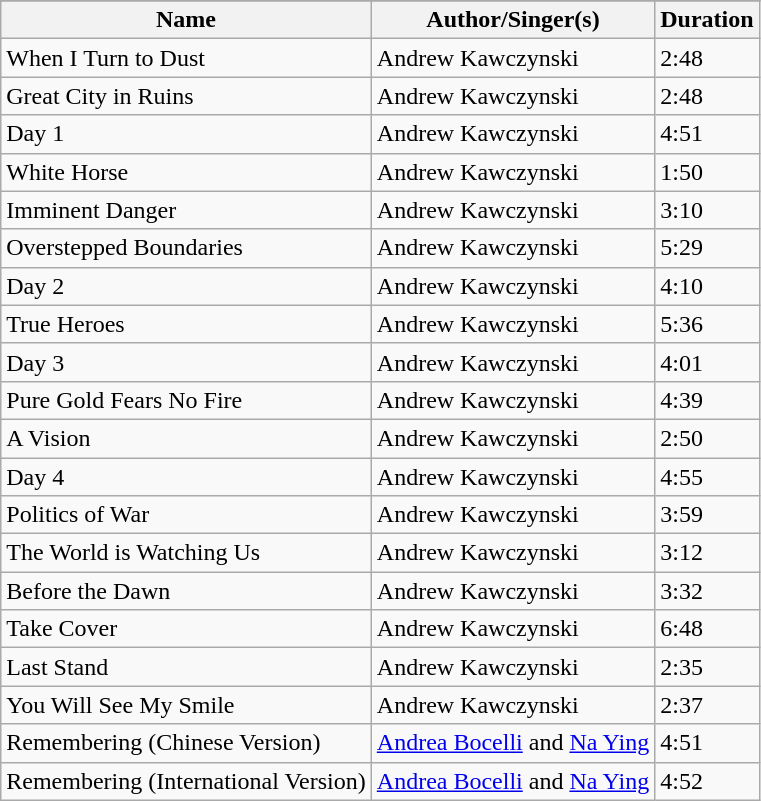<table class="wikitable">
<tr>
</tr>
<tr>
<th>Name</th>
<th>Author/Singer(s)</th>
<th>Duration</th>
</tr>
<tr>
<td>When I Turn to Dust</td>
<td>Andrew Kawczynski</td>
<td>2:48</td>
</tr>
<tr>
<td>Great City in Ruins</td>
<td>Andrew Kawczynski</td>
<td>2:48</td>
</tr>
<tr>
<td>Day 1</td>
<td>Andrew Kawczynski</td>
<td>4:51</td>
</tr>
<tr>
<td>White Horse</td>
<td>Andrew Kawczynski</td>
<td>1:50</td>
</tr>
<tr>
<td>Imminent Danger</td>
<td>Andrew Kawczynski</td>
<td>3:10</td>
</tr>
<tr>
<td>Overstepped Boundaries</td>
<td>Andrew Kawczynski</td>
<td>5:29</td>
</tr>
<tr>
<td>Day 2</td>
<td>Andrew Kawczynski</td>
<td>4:10</td>
</tr>
<tr>
<td>True Heroes</td>
<td>Andrew Kawczynski</td>
<td>5:36</td>
</tr>
<tr>
<td>Day 3</td>
<td>Andrew Kawczynski</td>
<td>4:01</td>
</tr>
<tr>
<td>Pure Gold Fears No Fire</td>
<td>Andrew Kawczynski</td>
<td>4:39</td>
</tr>
<tr>
<td>A Vision</td>
<td>Andrew Kawczynski</td>
<td>2:50</td>
</tr>
<tr>
<td>Day 4</td>
<td>Andrew Kawczynski</td>
<td>4:55</td>
</tr>
<tr>
<td>Politics of War</td>
<td>Andrew Kawczynski</td>
<td>3:59</td>
</tr>
<tr>
<td>The World is Watching Us</td>
<td>Andrew Kawczynski</td>
<td>3:12</td>
</tr>
<tr>
<td>Before the Dawn</td>
<td>Andrew Kawczynski</td>
<td>3:32</td>
</tr>
<tr>
<td>Take Cover</td>
<td>Andrew Kawczynski</td>
<td>6:48</td>
</tr>
<tr>
<td>Last Stand</td>
<td>Andrew Kawczynski</td>
<td>2:35</td>
</tr>
<tr>
<td>You Will See My Smile</td>
<td>Andrew Kawczynski</td>
<td>2:37</td>
</tr>
<tr>
<td>Remembering (Chinese Version)</td>
<td><a href='#'>Andrea Bocelli</a> and <a href='#'>Na Ying</a></td>
<td>4:51</td>
</tr>
<tr>
<td>Remembering (International Version)</td>
<td><a href='#'>Andrea Bocelli</a> and <a href='#'>Na Ying</a></td>
<td>4:52</td>
</tr>
</table>
